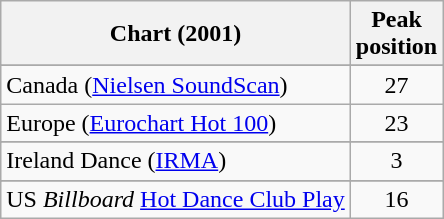<table class="wikitable sortable">
<tr>
<th>Chart (2001)</th>
<th>Peak<br>position</th>
</tr>
<tr>
</tr>
<tr>
<td>Canada (<a href='#'>Nielsen SoundScan</a>)</td>
<td align="center">27</td>
</tr>
<tr>
<td>Europe (<a href='#'>Eurochart Hot 100</a>)</td>
<td align="center">23</td>
</tr>
<tr>
</tr>
<tr>
</tr>
<tr>
<td>Ireland Dance (<a href='#'>IRMA</a>)</td>
<td align="center">3</td>
</tr>
<tr>
</tr>
<tr>
</tr>
<tr>
</tr>
<tr>
</tr>
<tr>
</tr>
<tr>
</tr>
<tr>
<td>US <em>Billboard</em> <a href='#'>Hot Dance Club Play</a></td>
<td align="center">16</td>
</tr>
</table>
